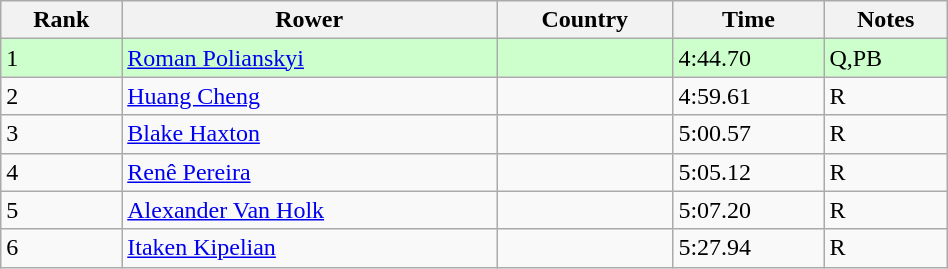<table class="wikitable" width=50%>
<tr>
<th>Rank</th>
<th>Rower</th>
<th>Country</th>
<th>Time</th>
<th>Notes</th>
</tr>
<tr bgcolor=#ccffcc>
<td>1</td>
<td><a href='#'>Roman Polianskyi</a></td>
<td></td>
<td>4:44.70</td>
<td>Q,PB</td>
</tr>
<tr>
<td>2</td>
<td><a href='#'>Huang Cheng</a></td>
<td></td>
<td>4:59.61</td>
<td>R</td>
</tr>
<tr>
<td>3</td>
<td><a href='#'>Blake Haxton</a></td>
<td></td>
<td>5:00.57</td>
<td>R</td>
</tr>
<tr>
<td>4</td>
<td><a href='#'>Renê Pereira</a></td>
<td></td>
<td>5:05.12</td>
<td>R</td>
</tr>
<tr>
<td>5</td>
<td><a href='#'>Alexander Van Holk</a></td>
<td></td>
<td>5:07.20</td>
<td>R</td>
</tr>
<tr>
<td>6</td>
<td><a href='#'>Itaken Kipelian</a></td>
<td></td>
<td>5:27.94</td>
<td>R</td>
</tr>
</table>
